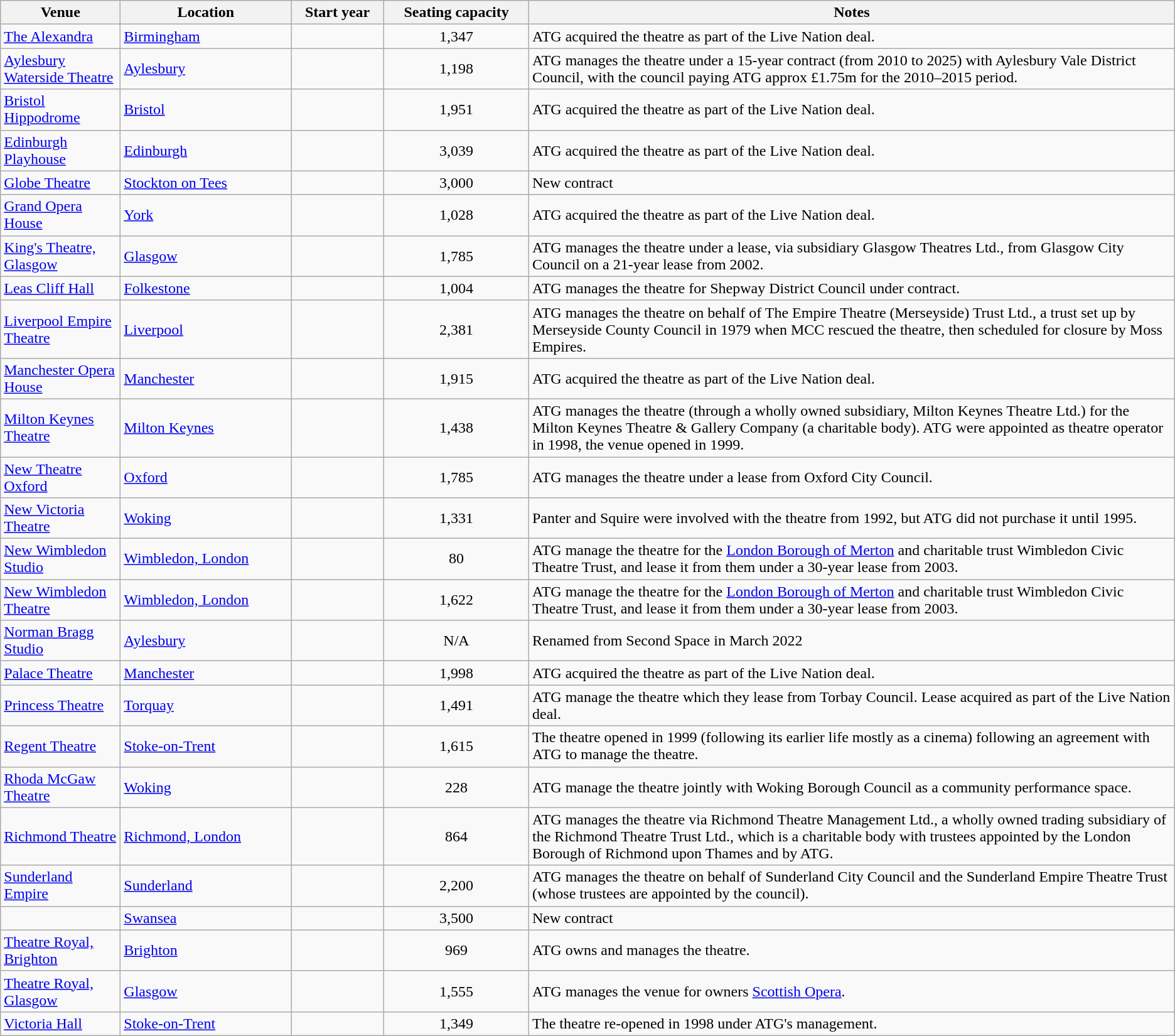<table class="wikitable sortable">
<tr>
<th scope="col" style="width:120px;">Venue</th>
<th scope="col">Location</th>
<th scope="col">Start year</th>
<th scope="col" data-sort-type="number">Seating capacity</th>
<th scope="col" style="width:55%;">Notes</th>
</tr>
<tr>
<td><a href='#'>The Alexandra</a></td>
<td><a href='#'>Birmingham</a></td>
<td style="text-align:center;"></td>
<td style="text-align:center;">1,347</td>
<td>ATG acquired the theatre as part of the Live Nation deal.</td>
</tr>
<tr>
<td><a href='#'>Aylesbury Waterside Theatre</a></td>
<td><a href='#'>Aylesbury</a></td>
<td style="text-align:center;"></td>
<td style="text-align:center;">1,198</td>
<td>ATG manages the theatre under a 15-year contract (from 2010 to 2025) with Aylesbury Vale District Council, with the council paying ATG approx £1.75m for the 2010–2015 period.</td>
</tr>
<tr>
<td><a href='#'>Bristol Hippodrome</a></td>
<td><a href='#'>Bristol</a></td>
<td style="text-align:center;"></td>
<td style="text-align:center;">1,951</td>
<td>ATG acquired the theatre as part of the Live Nation deal.</td>
</tr>
<tr>
<td><a href='#'>Edinburgh Playhouse</a></td>
<td><a href='#'>Edinburgh</a></td>
<td style="text-align:center;"></td>
<td style="text-align:center;">3,039</td>
<td>ATG acquired the theatre as part of the Live Nation deal.</td>
</tr>
<tr>
<td><a href='#'>Globe Theatre</a></td>
<td><a href='#'>Stockton on Tees</a></td>
<td style="text-align:center;"></td>
<td style="text-align:center;">3,000</td>
<td>New contract</td>
</tr>
<tr>
<td><a href='#'>Grand Opera House</a></td>
<td><a href='#'>York</a></td>
<td style="text-align:center;"></td>
<td style="text-align:center;">1,028</td>
<td>ATG acquired the theatre as part of the Live Nation deal.</td>
</tr>
<tr>
<td><a href='#'>King's Theatre, Glasgow</a></td>
<td><a href='#'>Glasgow</a></td>
<td style="text-align:center;"></td>
<td style="text-align:center;">1,785</td>
<td>ATG manages the theatre under a lease, via subsidiary Glasgow Theatres Ltd., from Glasgow City Council on a 21-year lease from 2002.</td>
</tr>
<tr>
<td><a href='#'>Leas Cliff Hall</a></td>
<td><a href='#'>Folkestone</a></td>
<td style="text-align:center;"></td>
<td style="text-align:center;">1,004</td>
<td>ATG manages the theatre for Shepway District Council under contract.</td>
</tr>
<tr>
<td><a href='#'>Liverpool Empire Theatre</a></td>
<td><a href='#'>Liverpool</a></td>
<td style="text-align:center;"></td>
<td style="text-align:center;">2,381</td>
<td>ATG manages the theatre on behalf of The Empire Theatre (Merseyside) Trust Ltd., a trust set up by Merseyside County Council in 1979 when MCC rescued the theatre, then scheduled for closure by Moss Empires.</td>
</tr>
<tr>
<td><a href='#'>Manchester Opera House</a></td>
<td><a href='#'>Manchester</a></td>
<td style="text-align:center;"></td>
<td style="text-align:center;">1,915</td>
<td>ATG acquired the theatre as part of the Live Nation deal.</td>
</tr>
<tr>
<td><a href='#'>Milton Keynes Theatre</a></td>
<td><a href='#'>Milton Keynes</a></td>
<td style="text-align:center;"></td>
<td style="text-align:center;">1,438</td>
<td>ATG manages the theatre (through a wholly owned subsidiary, Milton Keynes Theatre Ltd.) for the Milton Keynes Theatre & Gallery Company (a charitable body). ATG were appointed as theatre operator in 1998, the venue opened in 1999.</td>
</tr>
<tr>
<td><a href='#'>New Theatre Oxford</a></td>
<td><a href='#'>Oxford</a></td>
<td style="text-align:center;"></td>
<td style="text-align:center;">1,785</td>
<td>ATG manages the theatre under a lease from Oxford City Council.</td>
</tr>
<tr>
<td><a href='#'>New Victoria Theatre</a></td>
<td><a href='#'>Woking</a></td>
<td style="text-align:center;"></td>
<td style="text-align:center;">1,331</td>
<td>Panter and Squire were involved with the theatre from 1992, but ATG did not purchase it until 1995.</td>
</tr>
<tr>
<td><a href='#'>New Wimbledon Studio</a></td>
<td><a href='#'>Wimbledon, London</a></td>
<td style="text-align:center;"></td>
<td style="text-align:center;">80</td>
<td>ATG manage the theatre for the <a href='#'>London Borough of Merton</a> and charitable trust Wimbledon Civic Theatre Trust, and lease it from them under a 30-year lease from 2003.</td>
</tr>
<tr>
<td><a href='#'>New Wimbledon Theatre</a></td>
<td><a href='#'>Wimbledon, London</a></td>
<td style="text-align:center;"></td>
<td style="text-align:center;">1,622</td>
<td>ATG manage the theatre for the <a href='#'>London Borough of Merton</a> and charitable trust Wimbledon Civic Theatre Trust, and lease it from them under a 30-year lease from 2003.</td>
</tr>
<tr>
<td><a href='#'>Norman Bragg Studio</a></td>
<td><a href='#'>Aylesbury</a></td>
<td style="text-align:center;"></td>
<td style="text-align:center;">N/A</td>
<td>Renamed from Second Space in March 2022</td>
</tr>
<tr>
<td><a href='#'>Palace Theatre</a></td>
<td><a href='#'>Manchester</a></td>
<td style="text-align:center;"></td>
<td style="text-align:center;">1,998</td>
<td>ATG acquired the theatre as part of the Live Nation deal.</td>
</tr>
<tr>
<td><a href='#'>Princess Theatre</a></td>
<td><a href='#'>Torquay</a></td>
<td style="text-align:center;"></td>
<td style="text-align:center;">1,491</td>
<td>ATG manage the theatre which they lease from Torbay Council. Lease acquired as part of the Live Nation deal.</td>
</tr>
<tr>
<td><a href='#'>Regent Theatre</a></td>
<td><a href='#'>Stoke-on-Trent</a></td>
<td style="text-align:center;"></td>
<td style="text-align:center;">1,615</td>
<td>The theatre opened in 1999 (following its earlier life mostly as a cinema) following an agreement with ATG to manage the theatre.</td>
</tr>
<tr>
<td><a href='#'>Rhoda McGaw Theatre</a></td>
<td><a href='#'>Woking</a></td>
<td style="text-align:center;"></td>
<td style="text-align:center;">228</td>
<td>ATG manage the theatre jointly with Woking Borough Council as a community performance space.</td>
</tr>
<tr>
<td><a href='#'>Richmond Theatre</a></td>
<td><a href='#'>Richmond, London</a></td>
<td style="text-align:center;"></td>
<td style="text-align:center;">864</td>
<td>ATG manages the theatre via Richmond Theatre Management Ltd., a wholly owned trading subsidiary of the Richmond Theatre Trust Ltd., which is a charitable body with trustees appointed by the London Borough of Richmond upon Thames and by ATG.</td>
</tr>
<tr>
<td><a href='#'>Sunderland Empire</a></td>
<td><a href='#'>Sunderland</a></td>
<td style="text-align:center;"></td>
<td style="text-align:center;">2,200</td>
<td>ATG manages the theatre on behalf of Sunderland City Council and the Sunderland Empire Theatre Trust (whose trustees are appointed by the council).</td>
</tr>
<tr>
<td></td>
<td><a href='#'>Swansea</a></td>
<td style="text-align:center;"></td>
<td style="text-align:center;">3,500</td>
<td>New contract</td>
</tr>
<tr>
<td><a href='#'>Theatre Royal, Brighton</a></td>
<td><a href='#'>Brighton</a></td>
<td style="text-align:center;"></td>
<td style="text-align:center;">969</td>
<td>ATG owns and manages the theatre.</td>
</tr>
<tr>
<td><a href='#'>Theatre Royal, Glasgow</a></td>
<td><a href='#'>Glasgow</a></td>
<td style="text-align:center;"></td>
<td style="text-align:center;">1,555</td>
<td>ATG manages the venue for owners <a href='#'>Scottish Opera</a>.</td>
</tr>
<tr>
<td><a href='#'>Victoria Hall</a></td>
<td><a href='#'>Stoke-on-Trent</a></td>
<td style="text-align:center;"></td>
<td style="text-align:center;">1,349</td>
<td>The theatre re-opened in 1998 under ATG's management.</td>
</tr>
</table>
